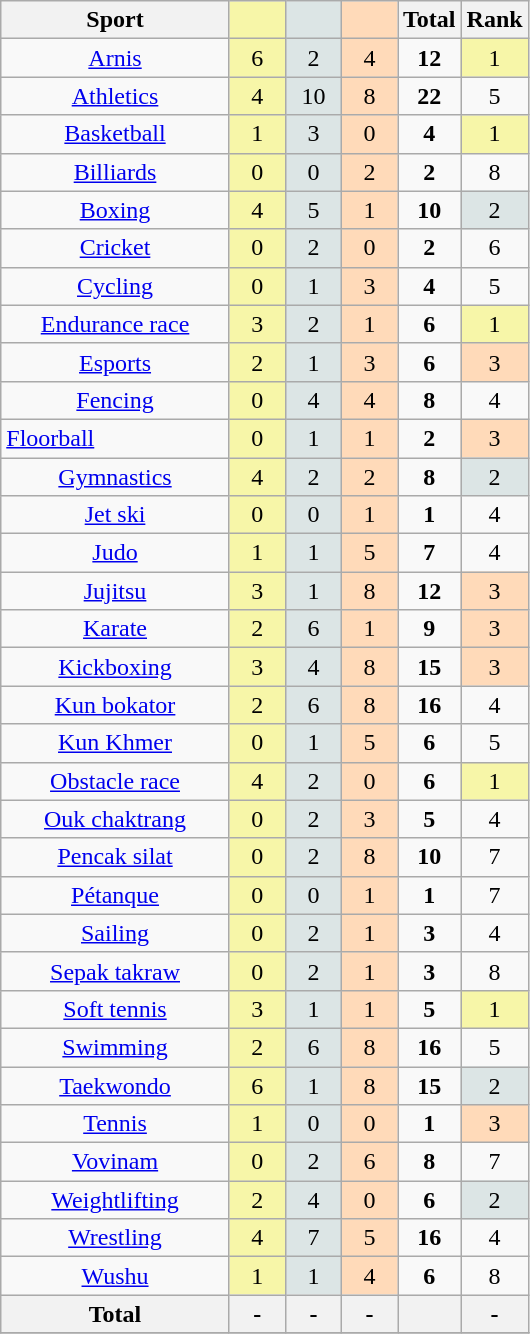<table class="wikitable sortable" style="font-size:100%; text-align:center;">
<tr>
<th width=145>Sport</th>
<th scope="col" width=30 style="background:#F7F6A8; text-align:center;"></th>
<th scope="col" width=30 style="background:#DCE5E5; text-align:center;"></th>
<th scope="col" width=30 style="background:#FFDAB9; text-align:center;"></th>
<th scope="col" width=30>Total</th>
<th scope="col" width=30>Rank</th>
</tr>
<tr>
<td> <a href='#'>Arnis</a></td>
<td style="background:#F7F6A8;">6</td>
<td style="background:#DCE5E5;">2</td>
<td style="background:#FFDAB9;">4</td>
<td><strong>12</strong></td>
<td style="background:#F7F6A8;">1</td>
</tr>
<tr>
<td> <a href='#'>Athletics</a></td>
<td style="background:#F7F6A8;">4</td>
<td style="background:#DCE5E5;">10</td>
<td style="background:#FFDAB9;">8</td>
<td><strong>22</strong></td>
<td>5</td>
</tr>
<tr>
<td> <a href='#'>Basketball</a></td>
<td style="background:#F7F6A8;">1</td>
<td style="background:#DCE5E5;">3</td>
<td style="background:#FFDAB9;">0</td>
<td><strong>4</strong></td>
<td style="background:#F7F6A8;">1</td>
</tr>
<tr>
<td> <a href='#'>Billiards</a></td>
<td style="background:#F7F6A8;">0</td>
<td style="background:#DCE5E5;">0</td>
<td style="background:#FFDAB9;">2</td>
<td><strong>2</strong></td>
<td>8</td>
</tr>
<tr>
<td> <a href='#'>Boxing</a></td>
<td style="background:#F7F6A8;">4</td>
<td style="background:#DCE5E5;">5</td>
<td style="background:#FFDAB9;">1</td>
<td><strong>10</strong></td>
<td style="background:#DCE5E5;">2</td>
</tr>
<tr>
<td> <a href='#'>Cricket</a></td>
<td style="background:#F7F6A8;">0</td>
<td style="background:#DCE5E5;">2</td>
<td style="background:#FFDAB9;">0</td>
<td><strong>2</strong></td>
<td>6</td>
</tr>
<tr>
<td> <a href='#'>Cycling</a></td>
<td style="background:#F7F6A8;">0</td>
<td style="background:#DCE5E5;">1</td>
<td style="background:#FFDAB9;">3</td>
<td><strong>4</strong></td>
<td>5</td>
</tr>
<tr>
<td> <a href='#'>Endurance race</a></td>
<td style="background:#F7F6A8;">3</td>
<td style="background:#DCE5E5;">2</td>
<td style="background:#FFDAB9;">1</td>
<td><strong>6</strong></td>
<td style="background:#F7F6A8;">1</td>
</tr>
<tr>
<td> <a href='#'>Esports</a></td>
<td style="background:#F7F6A8;">2</td>
<td style="background:#DCE5E5;">1</td>
<td style="background:#FFDAB9;">3</td>
<td><strong>6</strong></td>
<td style="background:#FFDAB9;">3</td>
</tr>
<tr>
<td> <a href='#'>Fencing</a></td>
<td style="background:#F7F6A8;">0</td>
<td style="background:#DCE5E5;">4</td>
<td style="background:#FFDAB9;">4</td>
<td><strong>8</strong></td>
<td>4</td>
</tr>
<tr>
<td align=left> <a href='#'>Floorball</a></td>
<td style="background:#F7F6A8;">0</td>
<td style="background:#DCE5E5;">1</td>
<td style="background:#FFDAB9;">1</td>
<td><strong>2</strong></td>
<td style="background:#FFDAB9;">3</td>
</tr>
<tr>
<td> <a href='#'>Gymnastics</a></td>
<td style="background:#F7F6A8;">4</td>
<td style="background:#DCE5E5;">2</td>
<td style="background:#FFDAB9;">2</td>
<td><strong>8</strong></td>
<td style="background:#DCE5E5;">2</td>
</tr>
<tr>
<td> <a href='#'>Jet ski</a></td>
<td style="background:#F7F6A8;">0</td>
<td style="background:#DCE5E5;">0</td>
<td style="background:#FFDAB9;">1</td>
<td><strong>1</strong></td>
<td>4</td>
</tr>
<tr>
<td> <a href='#'>Judo</a></td>
<td style="background:#F7F6A8;">1</td>
<td style="background:#DCE5E5;">1</td>
<td style="background:#FFDAB9;">5</td>
<td><strong>7</strong></td>
<td>4</td>
</tr>
<tr>
<td> <a href='#'>Jujitsu</a></td>
<td style="background:#F7F6A8;">3</td>
<td style="background:#DCE5E5;">1</td>
<td style="background:#FFDAB9;">8</td>
<td><strong>12</strong></td>
<td style="background:#FFDAB9;">3</td>
</tr>
<tr>
<td> <a href='#'>Karate</a></td>
<td style="background:#F7F6A8;">2</td>
<td style="background:#DCE5E5;">6</td>
<td style="background:#FFDAB9;">1</td>
<td><strong>9</strong></td>
<td style="background:#FFDAB9;">3</td>
</tr>
<tr>
<td> <a href='#'>Kickboxing</a></td>
<td style="background:#F7F6A8;">3</td>
<td style="background:#DCE5E5;">4</td>
<td style="background:#FFDAB9;">8</td>
<td><strong>15</strong></td>
<td style="background:#FFDAB9;">3</td>
</tr>
<tr>
<td> <a href='#'>Kun bokator</a></td>
<td style="background:#F7F6A8;">2</td>
<td style="background:#DCE5E5;">6</td>
<td style="background:#FFDAB9;">8</td>
<td><strong>16</strong></td>
<td>4</td>
</tr>
<tr>
<td> <a href='#'>Kun Khmer</a></td>
<td style="background:#F7F6A8;">0</td>
<td style="background:#DCE5E5;">1</td>
<td style="background:#FFDAB9;">5</td>
<td><strong>6</strong></td>
<td>5</td>
</tr>
<tr>
<td> <a href='#'>Obstacle race</a></td>
<td style="background:#F7F6A8;">4</td>
<td style="background:#DCE5E5;">2</td>
<td style="background:#FFDAB9;">0</td>
<td><strong>6</strong></td>
<td style="background:#F7F6A8;">1</td>
</tr>
<tr>
<td> <a href='#'>Ouk chaktrang</a></td>
<td style="background:#F7F6A8;">0</td>
<td style="background:#DCE5E5;">2</td>
<td style="background:#FFDAB9;">3</td>
<td><strong>5</strong></td>
<td>4</td>
</tr>
<tr>
<td> <a href='#'>Pencak silat</a></td>
<td style="background:#F7F6A8;">0</td>
<td style="background:#DCE5E5;">2</td>
<td style="background:#FFDAB9;">8</td>
<td><strong>10</strong></td>
<td>7</td>
</tr>
<tr>
<td> <a href='#'>Pétanque</a></td>
<td style="background:#F7F6A8;">0</td>
<td style="background:#DCE5E5;">0</td>
<td style="background:#FFDAB9;">1</td>
<td><strong>1</strong></td>
<td>7</td>
</tr>
<tr>
<td> <a href='#'>Sailing</a></td>
<td style="background:#F7F6A8;">0</td>
<td style="background:#DCE5E5;">2</td>
<td style="background:#FFDAB9;">1</td>
<td><strong>3</strong></td>
<td>4</td>
</tr>
<tr>
<td> <a href='#'>Sepak takraw</a></td>
<td style="background:#F7F6A8;">0</td>
<td style="background:#DCE5E5;">2</td>
<td style="background:#FFDAB9;">1</td>
<td><strong>3</strong></td>
<td>8</td>
</tr>
<tr>
<td> <a href='#'>Soft tennis</a></td>
<td style="background:#F7F6A8;">3</td>
<td style="background:#DCE5E5;">1</td>
<td style="background:#FFDAB9;">1</td>
<td><strong>5</strong></td>
<td style="background:#F7F6A8;">1</td>
</tr>
<tr>
<td> <a href='#'>Swimming</a></td>
<td style="background:#F7F6A8;">2</td>
<td style="background:#DCE5E5;">6</td>
<td style="background:#FFDAB9;">8</td>
<td><strong>16</strong></td>
<td>5</td>
</tr>
<tr>
<td> <a href='#'>Taekwondo</a></td>
<td style="background:#F7F6A8;">6</td>
<td style="background:#DCE5E5;">1</td>
<td style="background:#FFDAB9;">8</td>
<td><strong>15</strong></td>
<td style="background:#DCE5E5;">2</td>
</tr>
<tr>
<td> <a href='#'>Tennis</a></td>
<td style="background:#F7F6A8;">1</td>
<td style="background:#DCE5E5;">0</td>
<td style="background:#FFDAB9;">0</td>
<td><strong>1</strong></td>
<td style="background:#FFDAB9;">3</td>
</tr>
<tr>
<td> <a href='#'>Vovinam</a></td>
<td style="background:#F7F6A8;">0</td>
<td style="background:#DCE5E5;">2</td>
<td style="background:#FFDAB9;">6</td>
<td><strong>8</strong></td>
<td>7</td>
</tr>
<tr>
<td> <a href='#'>Weightlifting</a></td>
<td style="background:#F7F6A8;">2</td>
<td style="background:#DCE5E5;">4</td>
<td style="background:#FFDAB9;">0</td>
<td><strong>6</strong></td>
<td style="background:#DCE5E5;">2</td>
</tr>
<tr>
<td> <a href='#'>Wrestling</a></td>
<td style="background:#F7F6A8;">4</td>
<td style="background:#DCE5E5;">7</td>
<td style="background:#FFDAB9;">5</td>
<td><strong>16</strong></td>
<td>4</td>
</tr>
<tr>
<td> <a href='#'>Wushu</a></td>
<td style="background:#F7F6A8;">1</td>
<td style="background:#DCE5E5;">1</td>
<td style="background:#FFDAB9;">4</td>
<td><strong>6</strong></td>
<td>8</td>
</tr>
<tr>
<th colspan="1">Total</th>
<th>-</th>
<th>-</th>
<th>-</th>
<th></th>
<th>-</th>
</tr>
<tr>
</tr>
</table>
